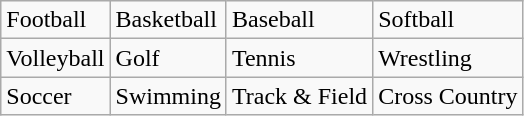<table class="wikitable">
<tr>
<td>Football</td>
<td>Basketball</td>
<td>Baseball</td>
<td>Softball</td>
</tr>
<tr>
<td>Volleyball</td>
<td>Golf</td>
<td>Tennis</td>
<td>Wrestling</td>
</tr>
<tr>
<td>Soccer</td>
<td>Swimming</td>
<td>Track & Field</td>
<td>Cross Country</td>
</tr>
</table>
